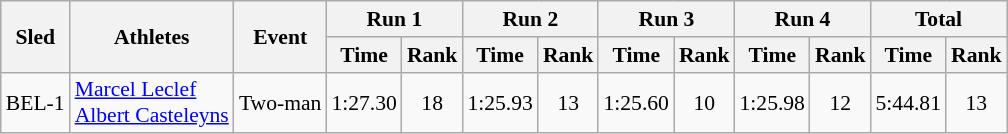<table class="wikitable" border="1" style="font-size:90%">
<tr>
<th rowspan="2">Sled</th>
<th rowspan="2">Athletes</th>
<th rowspan="2">Event</th>
<th colspan="2">Run 1</th>
<th colspan="2">Run 2</th>
<th colspan="2">Run 3</th>
<th colspan="2">Run 4</th>
<th colspan="2">Total</th>
</tr>
<tr>
<th>Time</th>
<th>Rank</th>
<th>Time</th>
<th>Rank</th>
<th>Time</th>
<th>Rank</th>
<th>Time</th>
<th>Rank</th>
<th>Time</th>
<th>Rank</th>
</tr>
<tr>
<td align="center">BEL-1</td>
<td><a href='#'>Marcel Leclef</a><br><a href='#'>Albert Casteleyns</a></td>
<td>Two-man</td>
<td align="center">1:27.30</td>
<td align="center">18</td>
<td align="center">1:25.93</td>
<td align="center">13</td>
<td align="center">1:25.60</td>
<td align="center">10</td>
<td align="center">1:25.98</td>
<td align="center">12</td>
<td align="center">5:44.81</td>
<td align="center">13</td>
</tr>
</table>
